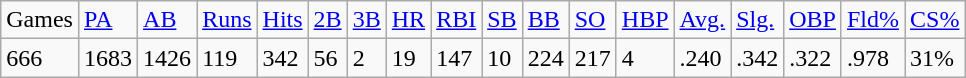<table class="wikitable">
<tr>
<td>Games</td>
<td><a href='#'>PA</a></td>
<td><a href='#'>AB</a></td>
<td><a href='#'>Runs</a></td>
<td><a href='#'>Hits</a></td>
<td><a href='#'>2B</a></td>
<td><a href='#'>3B</a></td>
<td><a href='#'>HR</a></td>
<td><a href='#'>RBI</a></td>
<td><a href='#'>SB</a></td>
<td><a href='#'>BB</a></td>
<td><a href='#'>SO</a></td>
<td><a href='#'>HBP</a></td>
<td><a href='#'>Avg.</a></td>
<td><a href='#'>Slg.</a></td>
<td><a href='#'>OBP</a></td>
<td><a href='#'>Fld%</a></td>
<td><a href='#'>CS%</a></td>
</tr>
<tr>
<td>666</td>
<td>1683</td>
<td>1426</td>
<td>119</td>
<td>342</td>
<td>56</td>
<td>2</td>
<td>19</td>
<td>147</td>
<td>10</td>
<td>224</td>
<td>217</td>
<td>4</td>
<td>.240</td>
<td>.342</td>
<td>.322</td>
<td>.978</td>
<td>31%</td>
</tr>
</table>
